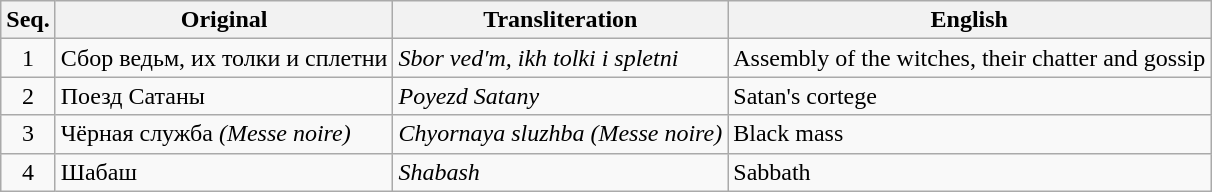<table class="wikitable">
<tr>
<th>Seq.</th>
<th>Original</th>
<th>Transliteration</th>
<th>English</th>
</tr>
<tr>
<td align="center">1</td>
<td>Сбор ведьм, их толки и сплетни</td>
<td><em>Sbor ved′m, ikh tolki i spletni</em></td>
<td>Assembly of the witches, their chatter and gossip</td>
</tr>
<tr>
<td align="center">2</td>
<td>Поезд Сатаны</td>
<td><em>Poyezd Satany</em></td>
<td>Satan's cortege</td>
</tr>
<tr>
<td align="center">3</td>
<td>Чёрная служба <em>(Messe noire)</em></td>
<td><em>Chyornaya sluzhba (Messe noire)</em></td>
<td>Black mass</td>
</tr>
<tr>
<td align="center">4</td>
<td>Шабаш</td>
<td><em>Shabash</em></td>
<td>Sabbath</td>
</tr>
</table>
